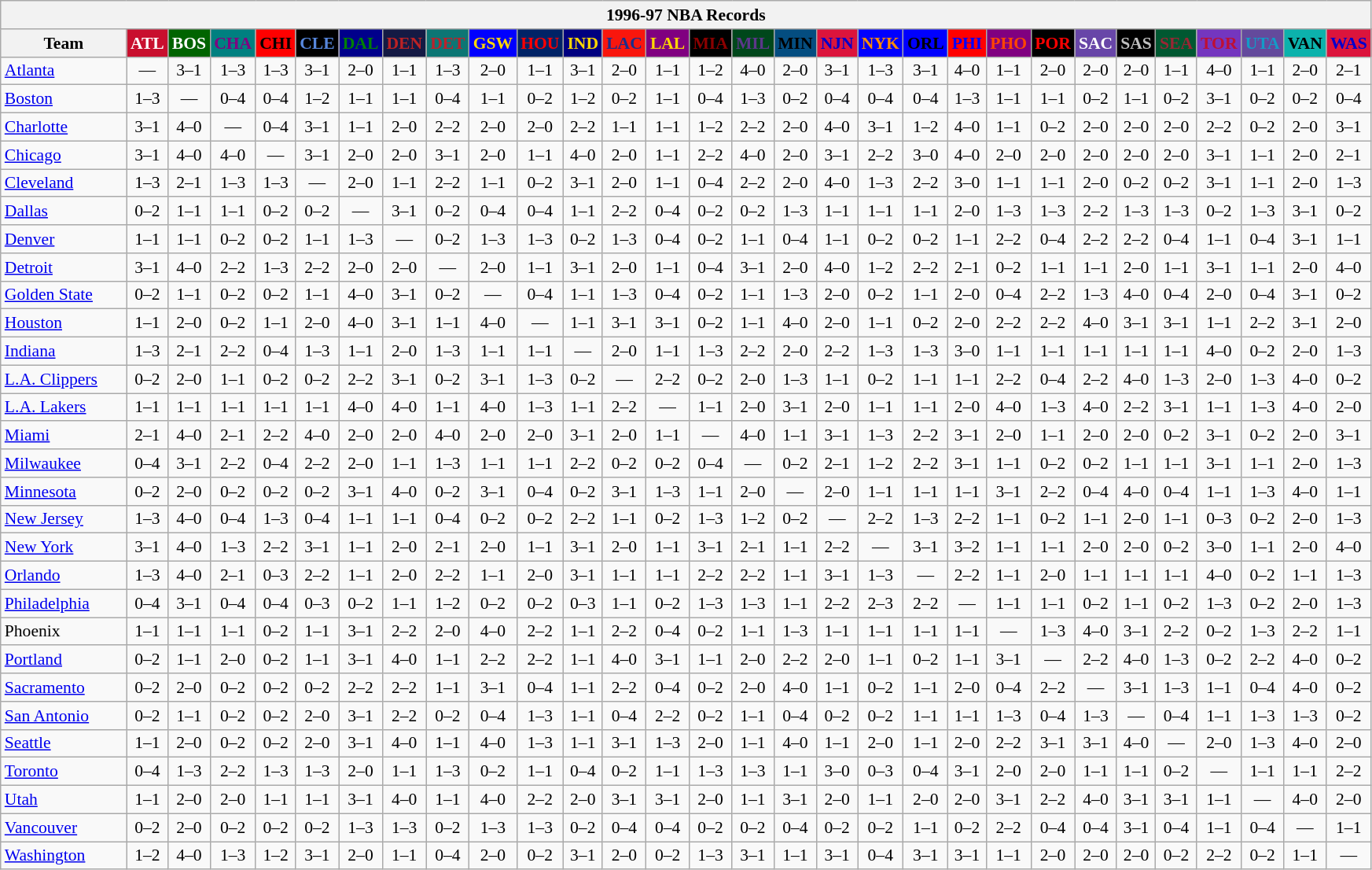<table class="wikitable" style="font-size:90%; text-align:center;">
<tr>
<th colspan=30>1996-97 NBA Records</th>
</tr>
<tr>
<th width=100>Team</th>
<th style="background:#C90F2E;color:#FFFFFF;width=35">ATL</th>
<th style="background:#006400;color:#FFFFFF;width=35">BOS</th>
<th style="background:#008080;color:#800080;width=35">CHA</th>
<th style="background:#FF0000;color:#000000;width=35">CHI</th>
<th style="background:#000000;color:#5787DC;width=35">CLE</th>
<th style="background:#00008B;color:#008000;width=35">DAL</th>
<th style="background:#141A44;color:#BC2224;width=35">DEN</th>
<th style="background:#0C7674;color:#BB222C;width=35">DET</th>
<th style="background:#0000FF;color:#FFD700;width=35">GSW</th>
<th style="background:#002366;color:#FF0000;width=35">HOU</th>
<th style="background:#000080;color:#FFD700;width=35">IND</th>
<th style="background:#F9160D;color:#1A2E8B;width=35">LAC</th>
<th style="background:#800080;color:#FFD700;width=35">LAL</th>
<th style="background:#000000;color:#8B0000;width=35">MIA</th>
<th style="background:#00471B;color:#5C378A;width=35">MIL</th>
<th style="background:#044D80;color:#000000;width=35">MIN</th>
<th style="background:#DC143C;color:#0000CD;width=35">NJN</th>
<th style="background:#0000FF;color:#FF8C00;width=35">NYK</th>
<th style="background:#0000FF;color:#000000;width=35">ORL</th>
<th style="background:#FF0000;color:#0000FF;width=35">PHI</th>
<th style="background:#800080;color:#FF4500;width=35">PHO</th>
<th style="background:#000000;color:#FF0000;width=35">POR</th>
<th style="background:#6846A8;color:#FFFFFF;width=35">SAC</th>
<th style="background:#000000;color:#C0C0C0;width=35">SAS</th>
<th style="background:#005831;color:#992634;width=35">SEA</th>
<th style="background:#7436BF;color:#BE0F34;width=35">TOR</th>
<th style="background:#644A9C;color:#149BC7;width=35">UTA</th>
<th style="background:#0CB2AC;color:#000000;width=35">VAN</th>
<th style="background:#DC143C;color:#0000CD;width=35">WAS</th>
</tr>
<tr>
<td style="text-align:left;"><a href='#'>Atlanta</a></td>
<td>—</td>
<td>3–1</td>
<td>1–3</td>
<td>1–3</td>
<td>3–1</td>
<td>2–0</td>
<td>1–1</td>
<td>1–3</td>
<td>2–0</td>
<td>1–1</td>
<td>3–1</td>
<td>2–0</td>
<td>1–1</td>
<td>1–2</td>
<td>4–0</td>
<td>2–0</td>
<td>3–1</td>
<td>1–3</td>
<td>3–1</td>
<td>4–0</td>
<td>1–1</td>
<td>2–0</td>
<td>2–0</td>
<td>2–0</td>
<td>1–1</td>
<td>4–0</td>
<td>1–1</td>
<td>2–0</td>
<td>2–1</td>
</tr>
<tr>
<td style="text-align:left;"><a href='#'>Boston</a></td>
<td>1–3</td>
<td>—</td>
<td>0–4</td>
<td>0–4</td>
<td>1–2</td>
<td>1–1</td>
<td>1–1</td>
<td>0–4</td>
<td>1–1</td>
<td>0–2</td>
<td>1–2</td>
<td>0–2</td>
<td>1–1</td>
<td>0–4</td>
<td>1–3</td>
<td>0–2</td>
<td>0–4</td>
<td>0–4</td>
<td>0–4</td>
<td>1–3</td>
<td>1–1</td>
<td>1–1</td>
<td>0–2</td>
<td>1–1</td>
<td>0–2</td>
<td>3–1</td>
<td>0–2</td>
<td>0–2</td>
<td>0–4</td>
</tr>
<tr>
<td style="text-align:left;"><a href='#'>Charlotte</a></td>
<td>3–1</td>
<td>4–0</td>
<td>—</td>
<td>0–4</td>
<td>3–1</td>
<td>1–1</td>
<td>2–0</td>
<td>2–2</td>
<td>2–0</td>
<td>2–0</td>
<td>2–2</td>
<td>1–1</td>
<td>1–1</td>
<td>1–2</td>
<td>2–2</td>
<td>2–0</td>
<td>4–0</td>
<td>3–1</td>
<td>1–2</td>
<td>4–0</td>
<td>1–1</td>
<td>0–2</td>
<td>2–0</td>
<td>2–0</td>
<td>2–0</td>
<td>2–2</td>
<td>0–2</td>
<td>2–0</td>
<td>3–1</td>
</tr>
<tr>
<td style="text-align:left;"><a href='#'>Chicago</a></td>
<td>3–1</td>
<td>4–0</td>
<td>4–0</td>
<td>—</td>
<td>3–1</td>
<td>2–0</td>
<td>2–0</td>
<td>3–1</td>
<td>2–0</td>
<td>1–1</td>
<td>4–0</td>
<td>2–0</td>
<td>1–1</td>
<td>2–2</td>
<td>4–0</td>
<td>2–0</td>
<td>3–1</td>
<td>2–2</td>
<td>3–0</td>
<td>4–0</td>
<td>2–0</td>
<td>2–0</td>
<td>2–0</td>
<td>2–0</td>
<td>2–0</td>
<td>3–1</td>
<td>1–1</td>
<td>2–0</td>
<td>2–1</td>
</tr>
<tr>
<td style="text-align:left;"><a href='#'>Cleveland</a></td>
<td>1–3</td>
<td>2–1</td>
<td>1–3</td>
<td>1–3</td>
<td>—</td>
<td>2–0</td>
<td>1–1</td>
<td>2–2</td>
<td>1–1</td>
<td>0–2</td>
<td>3–1</td>
<td>2–0</td>
<td>1–1</td>
<td>0–4</td>
<td>2–2</td>
<td>2–0</td>
<td>4–0</td>
<td>1–3</td>
<td>2–2</td>
<td>3–0</td>
<td>1–1</td>
<td>1–1</td>
<td>2–0</td>
<td>0–2</td>
<td>0–2</td>
<td>3–1</td>
<td>1–1</td>
<td>2–0</td>
<td>1–3</td>
</tr>
<tr>
<td style="text-align:left;"><a href='#'>Dallas</a></td>
<td>0–2</td>
<td>1–1</td>
<td>1–1</td>
<td>0–2</td>
<td>0–2</td>
<td>—</td>
<td>3–1</td>
<td>0–2</td>
<td>0–4</td>
<td>0–4</td>
<td>1–1</td>
<td>2–2</td>
<td>0–4</td>
<td>0–2</td>
<td>0–2</td>
<td>1–3</td>
<td>1–1</td>
<td>1–1</td>
<td>1–1</td>
<td>2–0</td>
<td>1–3</td>
<td>1–3</td>
<td>2–2</td>
<td>1–3</td>
<td>1–3</td>
<td>0–2</td>
<td>1–3</td>
<td>3–1</td>
<td>0–2</td>
</tr>
<tr>
<td style="text-align:left;"><a href='#'>Denver</a></td>
<td>1–1</td>
<td>1–1</td>
<td>0–2</td>
<td>0–2</td>
<td>1–1</td>
<td>1–3</td>
<td>—</td>
<td>0–2</td>
<td>1–3</td>
<td>1–3</td>
<td>0–2</td>
<td>1–3</td>
<td>0–4</td>
<td>0–2</td>
<td>1–1</td>
<td>0–4</td>
<td>1–1</td>
<td>0–2</td>
<td>0–2</td>
<td>1–1</td>
<td>2–2</td>
<td>0–4</td>
<td>2–2</td>
<td>2–2</td>
<td>0–4</td>
<td>1–1</td>
<td>0–4</td>
<td>3–1</td>
<td>1–1</td>
</tr>
<tr>
<td style="text-align:left;"><a href='#'>Detroit</a></td>
<td>3–1</td>
<td>4–0</td>
<td>2–2</td>
<td>1–3</td>
<td>2–2</td>
<td>2–0</td>
<td>2–0</td>
<td>—</td>
<td>2–0</td>
<td>1–1</td>
<td>3–1</td>
<td>2–0</td>
<td>1–1</td>
<td>0–4</td>
<td>3–1</td>
<td>2–0</td>
<td>4–0</td>
<td>1–2</td>
<td>2–2</td>
<td>2–1</td>
<td>0–2</td>
<td>1–1</td>
<td>1–1</td>
<td>2–0</td>
<td>1–1</td>
<td>3–1</td>
<td>1–1</td>
<td>2–0</td>
<td>4–0</td>
</tr>
<tr>
<td style="text-align:left;"><a href='#'>Golden State</a></td>
<td>0–2</td>
<td>1–1</td>
<td>0–2</td>
<td>0–2</td>
<td>1–1</td>
<td>4–0</td>
<td>3–1</td>
<td>0–2</td>
<td>—</td>
<td>0–4</td>
<td>1–1</td>
<td>1–3</td>
<td>0–4</td>
<td>0–2</td>
<td>1–1</td>
<td>1–3</td>
<td>2–0</td>
<td>0–2</td>
<td>1–1</td>
<td>2–0</td>
<td>0–4</td>
<td>2–2</td>
<td>1–3</td>
<td>4–0</td>
<td>0–4</td>
<td>2–0</td>
<td>0–4</td>
<td>3–1</td>
<td>0–2</td>
</tr>
<tr>
<td style="text-align:left;"><a href='#'>Houston</a></td>
<td>1–1</td>
<td>2–0</td>
<td>0–2</td>
<td>1–1</td>
<td>2–0</td>
<td>4–0</td>
<td>3–1</td>
<td>1–1</td>
<td>4–0</td>
<td>—</td>
<td>1–1</td>
<td>3–1</td>
<td>3–1</td>
<td>0–2</td>
<td>1–1</td>
<td>4–0</td>
<td>2–0</td>
<td>1–1</td>
<td>0–2</td>
<td>2–0</td>
<td>2–2</td>
<td>2–2</td>
<td>4–0</td>
<td>3–1</td>
<td>3–1</td>
<td>1–1</td>
<td>2–2</td>
<td>3–1</td>
<td>2–0</td>
</tr>
<tr>
<td style="text-align:left;"><a href='#'>Indiana</a></td>
<td>1–3</td>
<td>2–1</td>
<td>2–2</td>
<td>0–4</td>
<td>1–3</td>
<td>1–1</td>
<td>2–0</td>
<td>1–3</td>
<td>1–1</td>
<td>1–1</td>
<td>—</td>
<td>2–0</td>
<td>1–1</td>
<td>1–3</td>
<td>2–2</td>
<td>2–0</td>
<td>2–2</td>
<td>1–3</td>
<td>1–3</td>
<td>3–0</td>
<td>1–1</td>
<td>1–1</td>
<td>1–1</td>
<td>1–1</td>
<td>1–1</td>
<td>4–0</td>
<td>0–2</td>
<td>2–0</td>
<td>1–3</td>
</tr>
<tr>
<td style="text-align:left;"><a href='#'>L.A. Clippers</a></td>
<td>0–2</td>
<td>2–0</td>
<td>1–1</td>
<td>0–2</td>
<td>0–2</td>
<td>2–2</td>
<td>3–1</td>
<td>0–2</td>
<td>3–1</td>
<td>1–3</td>
<td>0–2</td>
<td>—</td>
<td>2–2</td>
<td>0–2</td>
<td>2–0</td>
<td>1–3</td>
<td>1–1</td>
<td>0–2</td>
<td>1–1</td>
<td>1–1</td>
<td>2–2</td>
<td>0–4</td>
<td>2–2</td>
<td>4–0</td>
<td>1–3</td>
<td>2–0</td>
<td>1–3</td>
<td>4–0</td>
<td>0–2</td>
</tr>
<tr>
<td style="text-align:left;"><a href='#'>L.A. Lakers</a></td>
<td>1–1</td>
<td>1–1</td>
<td>1–1</td>
<td>1–1</td>
<td>1–1</td>
<td>4–0</td>
<td>4–0</td>
<td>1–1</td>
<td>4–0</td>
<td>1–3</td>
<td>1–1</td>
<td>2–2</td>
<td>—</td>
<td>1–1</td>
<td>2–0</td>
<td>3–1</td>
<td>2–0</td>
<td>1–1</td>
<td>1–1</td>
<td>2–0</td>
<td>4–0</td>
<td>1–3</td>
<td>4–0</td>
<td>2–2</td>
<td>3–1</td>
<td>1–1</td>
<td>1–3</td>
<td>4–0</td>
<td>2–0</td>
</tr>
<tr>
<td style="text-align:left;"><a href='#'>Miami</a></td>
<td>2–1</td>
<td>4–0</td>
<td>2–1</td>
<td>2–2</td>
<td>4–0</td>
<td>2–0</td>
<td>2–0</td>
<td>4–0</td>
<td>2–0</td>
<td>2–0</td>
<td>3–1</td>
<td>2–0</td>
<td>1–1</td>
<td>—</td>
<td>4–0</td>
<td>1–1</td>
<td>3–1</td>
<td>1–3</td>
<td>2–2</td>
<td>3–1</td>
<td>2–0</td>
<td>1–1</td>
<td>2–0</td>
<td>2–0</td>
<td>0–2</td>
<td>3–1</td>
<td>0–2</td>
<td>2–0</td>
<td>3–1</td>
</tr>
<tr>
<td style="text-align:left;"><a href='#'>Milwaukee</a></td>
<td>0–4</td>
<td>3–1</td>
<td>2–2</td>
<td>0–4</td>
<td>2–2</td>
<td>2–0</td>
<td>1–1</td>
<td>1–3</td>
<td>1–1</td>
<td>1–1</td>
<td>2–2</td>
<td>0–2</td>
<td>0–2</td>
<td>0–4</td>
<td>—</td>
<td>0–2</td>
<td>2–1</td>
<td>1–2</td>
<td>2–2</td>
<td>3–1</td>
<td>1–1</td>
<td>0–2</td>
<td>0–2</td>
<td>1–1</td>
<td>1–1</td>
<td>3–1</td>
<td>1–1</td>
<td>2–0</td>
<td>1–3</td>
</tr>
<tr>
<td style="text-align:left;"><a href='#'>Minnesota</a></td>
<td>0–2</td>
<td>2–0</td>
<td>0–2</td>
<td>0–2</td>
<td>0–2</td>
<td>3–1</td>
<td>4–0</td>
<td>0–2</td>
<td>3–1</td>
<td>0–4</td>
<td>0–2</td>
<td>3–1</td>
<td>1–3</td>
<td>1–1</td>
<td>2–0</td>
<td>—</td>
<td>2–0</td>
<td>1–1</td>
<td>1–1</td>
<td>1–1</td>
<td>3–1</td>
<td>2–2</td>
<td>0–4</td>
<td>4–0</td>
<td>0–4</td>
<td>1–1</td>
<td>1–3</td>
<td>4–0</td>
<td>1–1</td>
</tr>
<tr>
<td style="text-align:left;"><a href='#'>New Jersey</a></td>
<td>1–3</td>
<td>4–0</td>
<td>0–4</td>
<td>1–3</td>
<td>0–4</td>
<td>1–1</td>
<td>1–1</td>
<td>0–4</td>
<td>0–2</td>
<td>0–2</td>
<td>2–2</td>
<td>1–1</td>
<td>0–2</td>
<td>1–3</td>
<td>1–2</td>
<td>0–2</td>
<td>—</td>
<td>2–2</td>
<td>1–3</td>
<td>2–2</td>
<td>1–1</td>
<td>0–2</td>
<td>1–1</td>
<td>2–0</td>
<td>1–1</td>
<td>0–3</td>
<td>0–2</td>
<td>2–0</td>
<td>1–3</td>
</tr>
<tr>
<td style="text-align:left;"><a href='#'>New York</a></td>
<td>3–1</td>
<td>4–0</td>
<td>1–3</td>
<td>2–2</td>
<td>3–1</td>
<td>1–1</td>
<td>2–0</td>
<td>2–1</td>
<td>2–0</td>
<td>1–1</td>
<td>3–1</td>
<td>2–0</td>
<td>1–1</td>
<td>3–1</td>
<td>2–1</td>
<td>1–1</td>
<td>2–2</td>
<td>—</td>
<td>3–1</td>
<td>3–2</td>
<td>1–1</td>
<td>1–1</td>
<td>2–0</td>
<td>2–0</td>
<td>0–2</td>
<td>3–0</td>
<td>1–1</td>
<td>2–0</td>
<td>4–0</td>
</tr>
<tr>
<td style="text-align:left;"><a href='#'>Orlando</a></td>
<td>1–3</td>
<td>4–0</td>
<td>2–1</td>
<td>0–3</td>
<td>2–2</td>
<td>1–1</td>
<td>2–0</td>
<td>2–2</td>
<td>1–1</td>
<td>2–0</td>
<td>3–1</td>
<td>1–1</td>
<td>1–1</td>
<td>2–2</td>
<td>2–2</td>
<td>1–1</td>
<td>3–1</td>
<td>1–3</td>
<td>—</td>
<td>2–2</td>
<td>1–1</td>
<td>2–0</td>
<td>1–1</td>
<td>1–1</td>
<td>1–1</td>
<td>4–0</td>
<td>0–2</td>
<td>1–1</td>
<td>1–3</td>
</tr>
<tr>
<td style="text-align:left;"><a href='#'>Philadelphia</a></td>
<td>0–4</td>
<td>3–1</td>
<td>0–4</td>
<td>0–4</td>
<td>0–3</td>
<td>0–2</td>
<td>1–1</td>
<td>1–2</td>
<td>0–2</td>
<td>0–2</td>
<td>0–3</td>
<td>1–1</td>
<td>0–2</td>
<td>1–3</td>
<td>1–3</td>
<td>1–1</td>
<td>2–2</td>
<td>2–3</td>
<td>2–2</td>
<td>—</td>
<td>1–1</td>
<td>1–1</td>
<td>0–2</td>
<td>1–1</td>
<td>0–2</td>
<td>1–3</td>
<td>0–2</td>
<td>2–0</td>
<td>1–3</td>
</tr>
<tr>
<td style="text-align:left;">Phoenix</td>
<td>1–1</td>
<td>1–1</td>
<td>1–1</td>
<td>0–2</td>
<td>1–1</td>
<td>3–1</td>
<td>2–2</td>
<td>2–0</td>
<td>4–0</td>
<td>2–2</td>
<td>1–1</td>
<td>2–2</td>
<td>0–4</td>
<td>0–2</td>
<td>1–1</td>
<td>1–3</td>
<td>1–1</td>
<td>1–1</td>
<td>1–1</td>
<td>1–1</td>
<td>—</td>
<td>1–3</td>
<td>4–0</td>
<td>3–1</td>
<td>2–2</td>
<td>0–2</td>
<td>1–3</td>
<td>2–2</td>
<td>1–1</td>
</tr>
<tr>
<td style="text-align:left;"><a href='#'>Portland</a></td>
<td>0–2</td>
<td>1–1</td>
<td>2–0</td>
<td>0–2</td>
<td>1–1</td>
<td>3–1</td>
<td>4–0</td>
<td>1–1</td>
<td>2–2</td>
<td>2–2</td>
<td>1–1</td>
<td>4–0</td>
<td>3–1</td>
<td>1–1</td>
<td>2–0</td>
<td>2–2</td>
<td>2–0</td>
<td>1–1</td>
<td>0–2</td>
<td>1–1</td>
<td>3–1</td>
<td>—</td>
<td>2–2</td>
<td>4–0</td>
<td>1–3</td>
<td>0–2</td>
<td>2–2</td>
<td>4–0</td>
<td>0–2</td>
</tr>
<tr>
<td style="text-align:left;"><a href='#'>Sacramento</a></td>
<td>0–2</td>
<td>2–0</td>
<td>0–2</td>
<td>0–2</td>
<td>0–2</td>
<td>2–2</td>
<td>2–2</td>
<td>1–1</td>
<td>3–1</td>
<td>0–4</td>
<td>1–1</td>
<td>2–2</td>
<td>0–4</td>
<td>0–2</td>
<td>2–0</td>
<td>4–0</td>
<td>1–1</td>
<td>0–2</td>
<td>1–1</td>
<td>2–0</td>
<td>0–4</td>
<td>2–2</td>
<td>—</td>
<td>3–1</td>
<td>1–3</td>
<td>1–1</td>
<td>0–4</td>
<td>4–0</td>
<td>0–2</td>
</tr>
<tr>
<td style="text-align:left;"><a href='#'>San Antonio</a></td>
<td>0–2</td>
<td>1–1</td>
<td>0–2</td>
<td>0–2</td>
<td>2–0</td>
<td>3–1</td>
<td>2–2</td>
<td>0–2</td>
<td>0–4</td>
<td>1–3</td>
<td>1–1</td>
<td>0–4</td>
<td>2–2</td>
<td>0–2</td>
<td>1–1</td>
<td>0–4</td>
<td>0–2</td>
<td>0–2</td>
<td>1–1</td>
<td>1–1</td>
<td>1–3</td>
<td>0–4</td>
<td>1–3</td>
<td>—</td>
<td>0–4</td>
<td>1–1</td>
<td>1–3</td>
<td>1–3</td>
<td>0–2</td>
</tr>
<tr>
<td style="text-align:left;"><a href='#'>Seattle</a></td>
<td>1–1</td>
<td>2–0</td>
<td>0–2</td>
<td>0–2</td>
<td>2–0</td>
<td>3–1</td>
<td>4–0</td>
<td>1–1</td>
<td>4–0</td>
<td>1–3</td>
<td>1–1</td>
<td>3–1</td>
<td>1–3</td>
<td>2–0</td>
<td>1–1</td>
<td>4–0</td>
<td>1–1</td>
<td>2–0</td>
<td>1–1</td>
<td>2–0</td>
<td>2–2</td>
<td>3–1</td>
<td>3–1</td>
<td>4–0</td>
<td>—</td>
<td>2–0</td>
<td>1–3</td>
<td>4–0</td>
<td>2–0</td>
</tr>
<tr>
<td style="text-align:left;"><a href='#'>Toronto</a></td>
<td>0–4</td>
<td>1–3</td>
<td>2–2</td>
<td>1–3</td>
<td>1–3</td>
<td>2–0</td>
<td>1–1</td>
<td>1–3</td>
<td>0–2</td>
<td>1–1</td>
<td>0–4</td>
<td>0–2</td>
<td>1–1</td>
<td>1–3</td>
<td>1–3</td>
<td>1–1</td>
<td>3–0</td>
<td>0–3</td>
<td>0–4</td>
<td>3–1</td>
<td>2–0</td>
<td>2–0</td>
<td>1–1</td>
<td>1–1</td>
<td>0–2</td>
<td>—</td>
<td>1–1</td>
<td>1–1</td>
<td>2–2</td>
</tr>
<tr>
<td style="text-align:left;"><a href='#'>Utah</a></td>
<td>1–1</td>
<td>2–0</td>
<td>2–0</td>
<td>1–1</td>
<td>1–1</td>
<td>3–1</td>
<td>4–0</td>
<td>1–1</td>
<td>4–0</td>
<td>2–2</td>
<td>2–0</td>
<td>3–1</td>
<td>3–1</td>
<td>2–0</td>
<td>1–1</td>
<td>3–1</td>
<td>2–0</td>
<td>1–1</td>
<td>2–0</td>
<td>2–0</td>
<td>3–1</td>
<td>2–2</td>
<td>4–0</td>
<td>3–1</td>
<td>3–1</td>
<td>1–1</td>
<td>—</td>
<td>4–0</td>
<td>2–0</td>
</tr>
<tr>
<td style="text-align:left;"><a href='#'>Vancouver</a></td>
<td>0–2</td>
<td>2–0</td>
<td>0–2</td>
<td>0–2</td>
<td>0–2</td>
<td>1–3</td>
<td>1–3</td>
<td>0–2</td>
<td>1–3</td>
<td>1–3</td>
<td>0–2</td>
<td>0–4</td>
<td>0–4</td>
<td>0–2</td>
<td>0–2</td>
<td>0–4</td>
<td>0–2</td>
<td>0–2</td>
<td>1–1</td>
<td>0–2</td>
<td>2–2</td>
<td>0–4</td>
<td>0–4</td>
<td>3–1</td>
<td>0–4</td>
<td>1–1</td>
<td>0–4</td>
<td>—</td>
<td>1–1</td>
</tr>
<tr>
<td style="text-align:left;"><a href='#'>Washington</a></td>
<td>1–2</td>
<td>4–0</td>
<td>1–3</td>
<td>1–2</td>
<td>3–1</td>
<td>2–0</td>
<td>1–1</td>
<td>0–4</td>
<td>2–0</td>
<td>0–2</td>
<td>3–1</td>
<td>2–0</td>
<td>0–2</td>
<td>1–3</td>
<td>3–1</td>
<td>1–1</td>
<td>3–1</td>
<td>0–4</td>
<td>3–1</td>
<td>3–1</td>
<td>1–1</td>
<td>2–0</td>
<td>2–0</td>
<td>2–0</td>
<td>0–2</td>
<td>2–2</td>
<td>0–2</td>
<td>1–1</td>
<td>—</td>
</tr>
</table>
